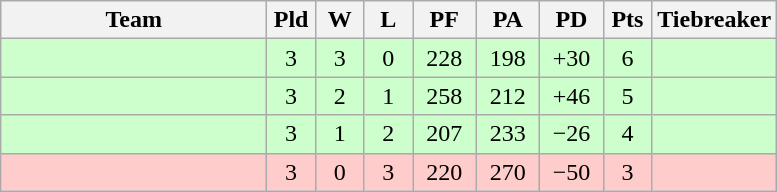<table class="wikitable" style="text-align:center;">
<tr>
<th width=170>Team</th>
<th width=25>Pld</th>
<th width=25>W</th>
<th width=25>L</th>
<th width=35>PF</th>
<th width=35>PA</th>
<th width=35>PD</th>
<th width=25>Pts</th>
<th width=50>Tiebreaker</th>
</tr>
<tr style="background:#ccffcc">
<td style="text-align:left"></td>
<td>3</td>
<td>3</td>
<td>0</td>
<td>228</td>
<td>198</td>
<td>+30</td>
<td>6</td>
<td></td>
</tr>
<tr style="background:#ccffcc">
<td style="text-align:left"></td>
<td>3</td>
<td>2</td>
<td>1</td>
<td>258</td>
<td>212</td>
<td>+46</td>
<td>5</td>
<td></td>
</tr>
<tr style="background:#ccffcc">
<td style="text-align:left"></td>
<td>3</td>
<td>1</td>
<td>2</td>
<td>207</td>
<td>233</td>
<td>−26</td>
<td>4</td>
<td></td>
</tr>
<tr style="background:#ffcccc">
<td style="text-align:left"></td>
<td>3</td>
<td>0</td>
<td>3</td>
<td>220</td>
<td>270</td>
<td>−50</td>
<td>3</td>
<td></td>
</tr>
</table>
